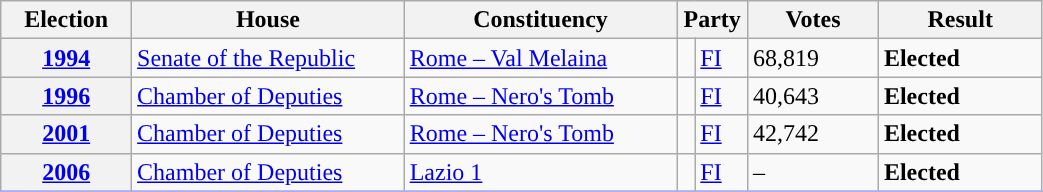<table class=wikitable style="width:55%; border:1px #AAAAFF solid">
<tr>
<th width=12%>Election</th>
<th width=25%>House</th>
<th width=25%>Constituency</th>
<th width=5% colspan="2">Party</th>
<th width=12%>Votes</th>
<th width=15%>Result</th>
</tr>
<tr>
<th><a href='#'>1994</a></th>
<td><a href='#'>Senate of the Republic</a></td>
<td><a href='#'>Rome – Val Melaina</a></td>
<td></td>
<td><a href='#'>FI</a></td>
<td>68,819</td>
<td> <strong>Elected</strong></td>
</tr>
<tr>
<th><a href='#'>1996</a></th>
<td><a href='#'>Chamber of Deputies</a></td>
<td><a href='#'>Rome – Nero's Tomb</a></td>
<td></td>
<td><a href='#'>FI</a></td>
<td>40,643</td>
<td> <strong>Elected</strong></td>
</tr>
<tr>
<th><a href='#'>2001</a></th>
<td><a href='#'>Chamber of Deputies</a></td>
<td><a href='#'>Rome – Nero's Tomb</a></td>
<td></td>
<td><a href='#'>FI</a></td>
<td>42,742</td>
<td> <strong>Elected</strong></td>
</tr>
<tr>
<th><a href='#'>2006</a></th>
<td><a href='#'>Chamber of Deputies</a></td>
<td><a href='#'>Lazio 1</a></td>
<td></td>
<td><a href='#'>FI</a></td>
<td>–</td>
<td> <strong>Elected</strong></td>
</tr>
<tr>
</tr>
</table>
